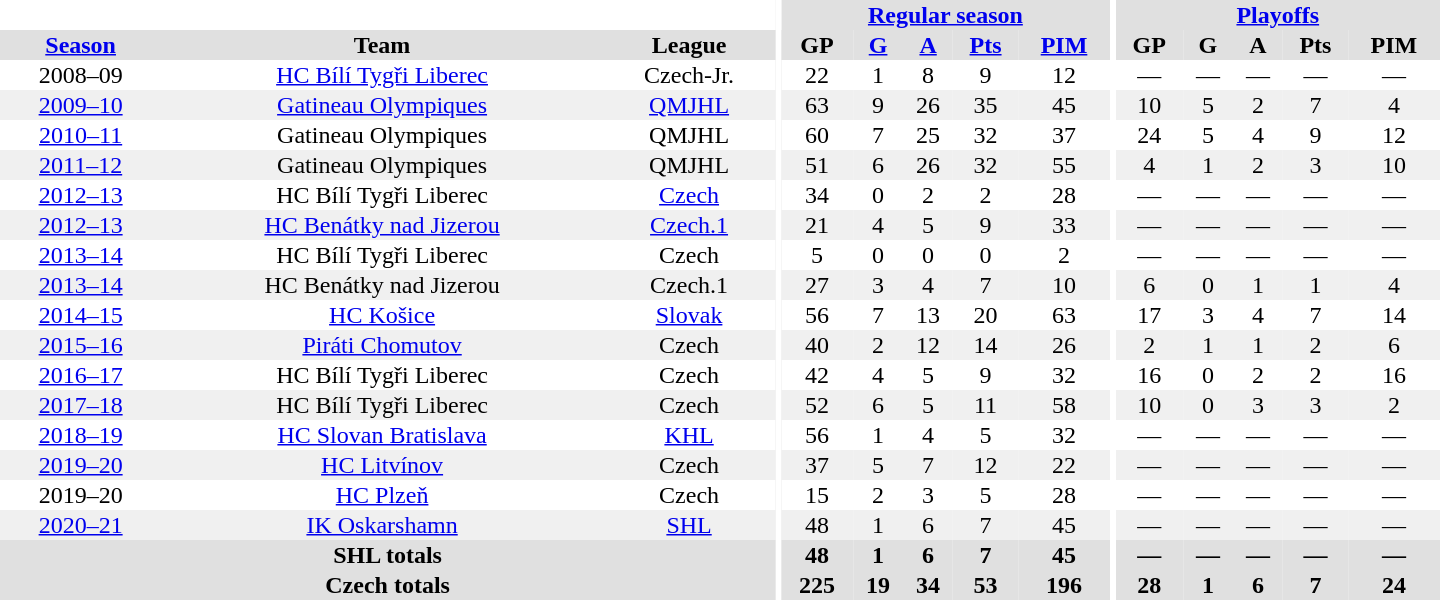<table border="0" cellpadding="1" cellspacing="0" style="text-align:center; width:60em">
<tr bgcolor="#e0e0e0">
<th colspan="3" bgcolor="#ffffff"></th>
<th rowspan="99" bgcolor="#ffffff"></th>
<th colspan="5"><a href='#'>Regular season</a></th>
<th rowspan="99" bgcolor="#ffffff"></th>
<th colspan="5"><a href='#'>Playoffs</a></th>
</tr>
<tr bgcolor="#e0e0e0">
<th><a href='#'>Season</a></th>
<th>Team</th>
<th>League</th>
<th>GP</th>
<th><a href='#'>G</a></th>
<th><a href='#'>A</a></th>
<th><a href='#'>Pts</a></th>
<th><a href='#'>PIM</a></th>
<th>GP</th>
<th>G</th>
<th>A</th>
<th>Pts</th>
<th>PIM</th>
</tr>
<tr>
<td>2008–09</td>
<td><a href='#'>HC Bílí Tygři Liberec</a></td>
<td>Czech-Jr.</td>
<td>22</td>
<td>1</td>
<td>8</td>
<td>9</td>
<td>12</td>
<td>—</td>
<td>—</td>
<td>—</td>
<td>—</td>
<td>—</td>
</tr>
<tr bgcolor="#f0f0f0">
<td><a href='#'>2009–10</a></td>
<td><a href='#'>Gatineau Olympiques</a></td>
<td><a href='#'>QMJHL</a></td>
<td>63</td>
<td>9</td>
<td>26</td>
<td>35</td>
<td>45</td>
<td>10</td>
<td>5</td>
<td>2</td>
<td>7</td>
<td>4</td>
</tr>
<tr>
<td><a href='#'>2010–11</a></td>
<td>Gatineau Olympiques</td>
<td>QMJHL</td>
<td>60</td>
<td>7</td>
<td>25</td>
<td>32</td>
<td>37</td>
<td>24</td>
<td>5</td>
<td>4</td>
<td>9</td>
<td>12</td>
</tr>
<tr bgcolor="#f0f0f0">
<td><a href='#'>2011–12</a></td>
<td>Gatineau Olympiques</td>
<td>QMJHL</td>
<td>51</td>
<td>6</td>
<td>26</td>
<td>32</td>
<td>55</td>
<td>4</td>
<td>1</td>
<td>2</td>
<td>3</td>
<td>10</td>
</tr>
<tr>
<td><a href='#'>2012–13</a></td>
<td>HC Bílí Tygři Liberec</td>
<td><a href='#'>Czech</a></td>
<td>34</td>
<td>0</td>
<td>2</td>
<td>2</td>
<td>28</td>
<td>—</td>
<td>—</td>
<td>—</td>
<td>—</td>
<td>—</td>
</tr>
<tr bgcolor="#f0f0f0">
<td><a href='#'>2012–13</a></td>
<td><a href='#'>HC Benátky nad Jizerou</a></td>
<td><a href='#'>Czech.1</a></td>
<td>21</td>
<td>4</td>
<td>5</td>
<td>9</td>
<td>33</td>
<td>—</td>
<td>—</td>
<td>—</td>
<td>—</td>
<td>—</td>
</tr>
<tr>
<td><a href='#'>2013–14</a></td>
<td>HC Bílí Tygři Liberec</td>
<td>Czech</td>
<td>5</td>
<td>0</td>
<td>0</td>
<td>0</td>
<td>2</td>
<td>—</td>
<td>—</td>
<td>—</td>
<td>—</td>
<td>—</td>
</tr>
<tr bgcolor="#f0f0f0">
<td><a href='#'>2013–14</a></td>
<td>HC Benátky nad Jizerou</td>
<td>Czech.1</td>
<td>27</td>
<td>3</td>
<td>4</td>
<td>7</td>
<td>10</td>
<td>6</td>
<td>0</td>
<td>1</td>
<td>1</td>
<td>4</td>
</tr>
<tr>
<td><a href='#'>2014–15</a></td>
<td><a href='#'>HC Košice</a></td>
<td><a href='#'>Slovak</a></td>
<td>56</td>
<td>7</td>
<td>13</td>
<td>20</td>
<td>63</td>
<td>17</td>
<td>3</td>
<td>4</td>
<td>7</td>
<td>14</td>
</tr>
<tr bgcolor="#f0f0f0">
<td><a href='#'>2015–16</a></td>
<td><a href='#'>Piráti Chomutov</a></td>
<td>Czech</td>
<td>40</td>
<td>2</td>
<td>12</td>
<td>14</td>
<td>26</td>
<td>2</td>
<td>1</td>
<td>1</td>
<td>2</td>
<td>6</td>
</tr>
<tr>
<td><a href='#'>2016–17</a></td>
<td>HC Bílí Tygři Liberec</td>
<td>Czech</td>
<td>42</td>
<td>4</td>
<td>5</td>
<td>9</td>
<td>32</td>
<td>16</td>
<td>0</td>
<td>2</td>
<td>2</td>
<td>16</td>
</tr>
<tr bgcolor="#f0f0f0">
<td><a href='#'>2017–18</a></td>
<td>HC Bílí Tygři Liberec</td>
<td>Czech</td>
<td>52</td>
<td>6</td>
<td>5</td>
<td>11</td>
<td>58</td>
<td>10</td>
<td>0</td>
<td>3</td>
<td>3</td>
<td>2</td>
</tr>
<tr>
<td><a href='#'>2018–19</a></td>
<td><a href='#'>HC Slovan Bratislava</a></td>
<td><a href='#'>KHL</a></td>
<td>56</td>
<td>1</td>
<td>4</td>
<td>5</td>
<td>32</td>
<td>—</td>
<td>—</td>
<td>—</td>
<td>—</td>
<td>—</td>
</tr>
<tr bgcolor="#f0f0f0">
<td><a href='#'>2019–20</a></td>
<td><a href='#'>HC Litvínov</a></td>
<td>Czech</td>
<td>37</td>
<td>5</td>
<td>7</td>
<td>12</td>
<td>22</td>
<td>—</td>
<td>—</td>
<td>—</td>
<td>—</td>
<td>—</td>
</tr>
<tr>
<td>2019–20</td>
<td><a href='#'>HC Plzeň</a></td>
<td>Czech</td>
<td>15</td>
<td>2</td>
<td>3</td>
<td>5</td>
<td>28</td>
<td>—</td>
<td>—</td>
<td>—</td>
<td>—</td>
<td>—</td>
</tr>
<tr bgcolor="#f0f0f0">
<td><a href='#'>2020–21</a></td>
<td><a href='#'>IK Oskarshamn</a></td>
<td><a href='#'>SHL</a></td>
<td>48</td>
<td>1</td>
<td>6</td>
<td>7</td>
<td>45</td>
<td>—</td>
<td>—</td>
<td>—</td>
<td>—</td>
<td>—</td>
</tr>
<tr bgcolor="#e0e0e0">
<th colspan="3">SHL totals</th>
<th>48</th>
<th>1</th>
<th>6</th>
<th>7</th>
<th>45</th>
<th>—</th>
<th>—</th>
<th>—</th>
<th>—</th>
<th>—</th>
</tr>
<tr bgcolor="#e0e0e0">
<th colspan="3">Czech totals</th>
<th>225</th>
<th>19</th>
<th>34</th>
<th>53</th>
<th>196</th>
<th>28</th>
<th>1</th>
<th>6</th>
<th>7</th>
<th>24</th>
</tr>
</table>
